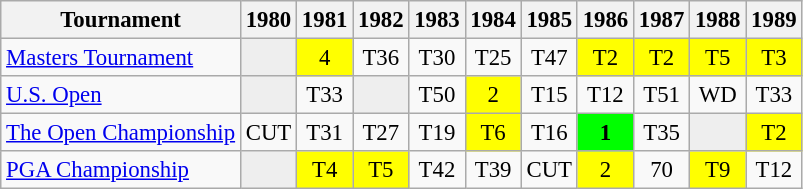<table class="wikitable" style="font-size:95%;text-align:center;">
<tr>
<th>Tournament</th>
<th>1980</th>
<th>1981</th>
<th>1982</th>
<th>1983</th>
<th>1984</th>
<th>1985</th>
<th>1986</th>
<th>1987</th>
<th>1988</th>
<th>1989</th>
</tr>
<tr>
<td align=left><a href='#'>Masters Tournament</a></td>
<td style="background:#eeeeee;"></td>
<td style="background:yellow;">4</td>
<td>T36</td>
<td>T30</td>
<td>T25</td>
<td>T47</td>
<td style="background:yellow;">T2</td>
<td style="background:yellow;">T2</td>
<td style="background:yellow;">T5</td>
<td style="background:yellow;">T3</td>
</tr>
<tr>
<td align=left><a href='#'>U.S. Open</a></td>
<td style="background:#eeeeee;"></td>
<td>T33</td>
<td style="background:#eeeeee;"></td>
<td>T50</td>
<td style="background:yellow;">2</td>
<td>T15</td>
<td>T12</td>
<td>T51</td>
<td>WD</td>
<td>T33</td>
</tr>
<tr>
<td align=left><a href='#'>The Open Championship</a></td>
<td>CUT</td>
<td>T31</td>
<td>T27</td>
<td>T19</td>
<td style="background:yellow;">T6</td>
<td>T16</td>
<td style="background:#0f0;"><strong>1</strong></td>
<td>T35</td>
<td style="background:#eeeeee;"></td>
<td style="background:yellow;">T2</td>
</tr>
<tr>
<td align=left><a href='#'>PGA Championship</a></td>
<td style="background:#eeeeee;"></td>
<td style="background:yellow;">T4</td>
<td style="background:yellow;">T5</td>
<td>T42</td>
<td>T39</td>
<td>CUT</td>
<td style="background:yellow;">2</td>
<td>70</td>
<td style="background:yellow;">T9</td>
<td>T12</td>
</tr>
</table>
